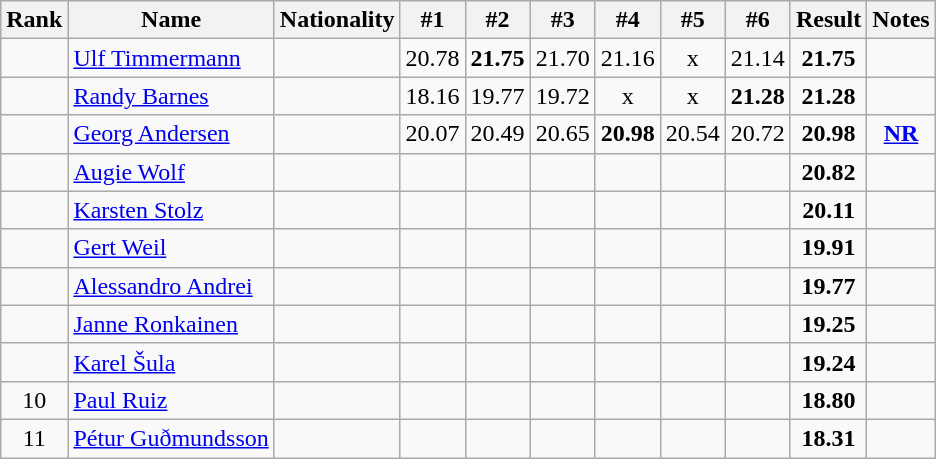<table class="wikitable sortable" style="text-align:center">
<tr>
<th>Rank</th>
<th>Name</th>
<th>Nationality</th>
<th>#1</th>
<th>#2</th>
<th>#3</th>
<th>#4</th>
<th>#5</th>
<th>#6</th>
<th>Result</th>
<th>Notes</th>
</tr>
<tr>
<td></td>
<td align="left"><a href='#'>Ulf Timmermann</a></td>
<td align=left></td>
<td>20.78</td>
<td><strong>21.75</strong></td>
<td>21.70</td>
<td>21.16</td>
<td>x</td>
<td>21.14</td>
<td><strong>21.75</strong></td>
<td></td>
</tr>
<tr>
<td></td>
<td align="left"><a href='#'>Randy Barnes</a></td>
<td align=left></td>
<td>18.16</td>
<td>19.77</td>
<td>19.72</td>
<td>x</td>
<td>x</td>
<td><strong>21.28</strong></td>
<td><strong>21.28</strong></td>
<td></td>
</tr>
<tr>
<td></td>
<td align="left"><a href='#'>Georg Andersen</a></td>
<td align=left></td>
<td>20.07</td>
<td>20.49</td>
<td>20.65</td>
<td><strong>20.98</strong></td>
<td>20.54</td>
<td>20.72</td>
<td><strong>20.98</strong></td>
<td><strong><a href='#'>NR</a></strong></td>
</tr>
<tr>
<td></td>
<td align="left"><a href='#'>Augie Wolf</a></td>
<td align=left></td>
<td></td>
<td></td>
<td></td>
<td></td>
<td></td>
<td></td>
<td><strong>20.82</strong></td>
<td></td>
</tr>
<tr>
<td></td>
<td align="left"><a href='#'>Karsten Stolz</a></td>
<td align=left></td>
<td></td>
<td></td>
<td></td>
<td></td>
<td></td>
<td></td>
<td><strong>20.11</strong></td>
<td></td>
</tr>
<tr>
<td></td>
<td align="left"><a href='#'>Gert Weil</a></td>
<td align=left></td>
<td></td>
<td></td>
<td></td>
<td></td>
<td></td>
<td></td>
<td><strong>19.91</strong></td>
<td></td>
</tr>
<tr>
<td></td>
<td align="left"><a href='#'>Alessandro Andrei</a></td>
<td align=left></td>
<td></td>
<td></td>
<td></td>
<td></td>
<td></td>
<td></td>
<td><strong>19.77</strong></td>
<td></td>
</tr>
<tr>
<td></td>
<td align="left"><a href='#'>Janne Ronkainen</a></td>
<td align=left></td>
<td></td>
<td></td>
<td></td>
<td></td>
<td></td>
<td></td>
<td><strong>19.25</strong></td>
<td></td>
</tr>
<tr>
<td></td>
<td align="left"><a href='#'>Karel Šula</a></td>
<td align=left></td>
<td></td>
<td></td>
<td></td>
<td></td>
<td></td>
<td></td>
<td><strong>19.24</strong></td>
<td></td>
</tr>
<tr>
<td>10</td>
<td align="left"><a href='#'>Paul Ruiz</a></td>
<td align=left></td>
<td></td>
<td></td>
<td></td>
<td></td>
<td></td>
<td></td>
<td><strong>18.80</strong></td>
<td></td>
</tr>
<tr>
<td>11</td>
<td align="left"><a href='#'>Pétur Guðmundsson</a></td>
<td align=left></td>
<td></td>
<td></td>
<td></td>
<td></td>
<td></td>
<td></td>
<td><strong>18.31</strong></td>
<td></td>
</tr>
</table>
